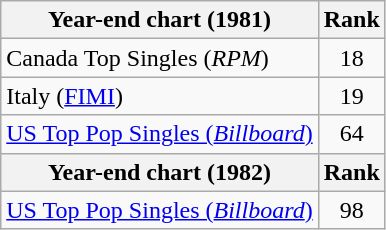<table class="wikitable sortable">
<tr>
<th>Year-end chart (1981)</th>
<th>Rank</th>
</tr>
<tr>
<td>Canada Top Singles (<em>RPM</em>)</td>
<td align="center">18</td>
</tr>
<tr>
<td>Italy (<a href='#'>FIMI</a>)</td>
<td align="center">19</td>
</tr>
<tr>
<td><a href='#'>US Top Pop Singles (<em>Billboard</em>)</a></td>
<td align="center">64</td>
</tr>
<tr>
<th>Year-end chart (1982)</th>
<th>Rank</th>
</tr>
<tr>
<td><a href='#'>US Top Pop Singles (<em>Billboard</em>)</a></td>
<td align="center">98</td>
</tr>
</table>
